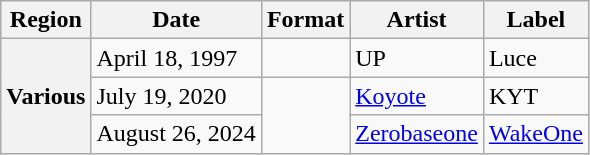<table class="wikitable plainrowheaders">
<tr>
<th scope="col">Region</th>
<th scope="col">Date</th>
<th scope="col">Format</th>
<th scope="col">Artist</th>
<th scope="col">Label</th>
</tr>
<tr>
<th scope="row" rowspan="3">Various</th>
<td>April 18, 1997</td>
<td></td>
<td>UP</td>
<td>Luce</td>
</tr>
<tr>
<td>July 19, 2020</td>
<td rowspan="2"></td>
<td><a href='#'>Koyote</a></td>
<td>KYT</td>
</tr>
<tr>
<td>August 26, 2024</td>
<td><a href='#'>Zerobaseone</a></td>
<td><a href='#'>WakeOne</a></td>
</tr>
</table>
